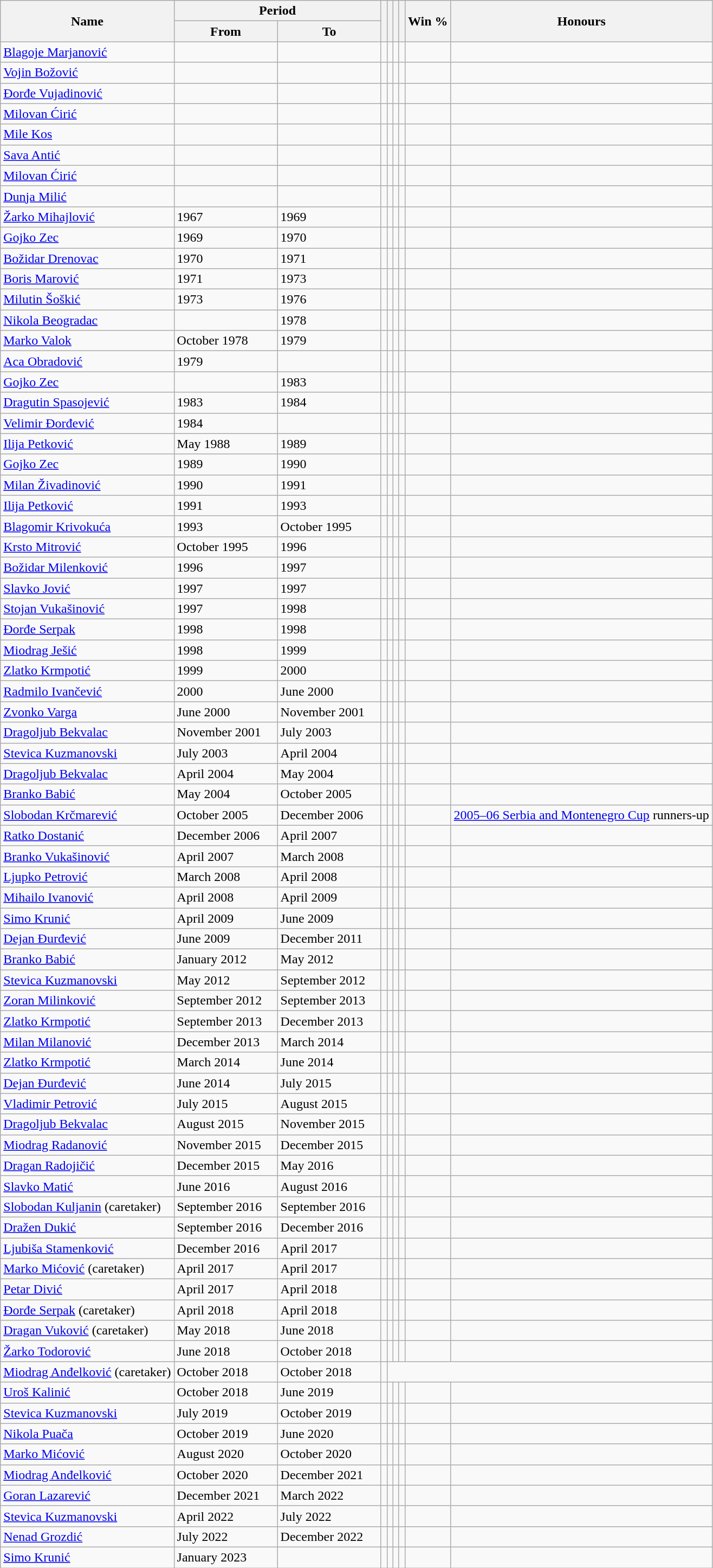<table class="wikitable sortable">
<tr>
<th rowspan="2">Name</th>
<th colspan="2">Period</th>
<th rowspan="2"></th>
<th rowspan="2"></th>
<th rowspan="2"></th>
<th rowspan="2"></th>
<th rowspan="2">Win %</th>
<th rowspan="2">Honours</th>
</tr>
<tr>
<th width="120">From</th>
<th width="120">To</th>
</tr>
<tr>
<td> <a href='#'>Blagoje Marjanović</a></td>
<td></td>
<td></td>
<td></td>
<td></td>
<td></td>
<td></td>
<td></td>
<td></td>
</tr>
<tr>
<td> <a href='#'>Vojin Božović</a></td>
<td></td>
<td></td>
<td></td>
<td></td>
<td></td>
<td></td>
<td></td>
<td></td>
</tr>
<tr>
<td> <a href='#'>Đorđe Vujadinović</a></td>
<td></td>
<td></td>
<td></td>
<td></td>
<td></td>
<td></td>
<td></td>
<td></td>
</tr>
<tr>
<td> <a href='#'>Milovan Ćirić</a></td>
<td></td>
<td></td>
<td></td>
<td></td>
<td></td>
<td></td>
<td></td>
<td></td>
</tr>
<tr>
<td> <a href='#'>Mile Kos</a></td>
<td></td>
<td></td>
<td></td>
<td></td>
<td></td>
<td></td>
<td></td>
<td></td>
</tr>
<tr>
<td> <a href='#'>Sava Antić</a></td>
<td></td>
<td></td>
<td></td>
<td></td>
<td></td>
<td></td>
<td></td>
<td></td>
</tr>
<tr>
<td> <a href='#'>Milovan Ćirić</a></td>
<td></td>
<td></td>
<td></td>
<td></td>
<td></td>
<td></td>
<td></td>
<td></td>
</tr>
<tr>
<td> <a href='#'>Dunja Milić</a></td>
<td></td>
<td></td>
<td></td>
<td></td>
<td></td>
<td></td>
<td></td>
<td></td>
</tr>
<tr>
<td> <a href='#'>Žarko Mihajlović</a></td>
<td>1967</td>
<td>1969</td>
<td></td>
<td></td>
<td></td>
<td></td>
<td></td>
<td></td>
</tr>
<tr>
<td> <a href='#'>Gojko Zec</a></td>
<td>1969</td>
<td>1970</td>
<td></td>
<td></td>
<td></td>
<td></td>
<td></td>
<td></td>
</tr>
<tr>
<td> <a href='#'>Božidar Drenovac</a></td>
<td>1970</td>
<td>1971</td>
<td></td>
<td></td>
<td></td>
<td></td>
<td></td>
<td></td>
</tr>
<tr>
<td> <a href='#'>Boris Marović</a></td>
<td>1971</td>
<td>1973</td>
<td></td>
<td></td>
<td></td>
<td></td>
<td></td>
<td></td>
</tr>
<tr>
<td> <a href='#'>Milutin Šoškić</a></td>
<td>1973</td>
<td>1976</td>
<td></td>
<td></td>
<td></td>
<td></td>
<td></td>
<td></td>
</tr>
<tr>
<td> <a href='#'>Nikola Beogradac</a></td>
<td></td>
<td>1978</td>
<td></td>
<td></td>
<td></td>
<td></td>
<td></td>
<td></td>
</tr>
<tr>
<td> <a href='#'>Marko Valok</a></td>
<td>October 1978</td>
<td>1979</td>
<td></td>
<td></td>
<td></td>
<td></td>
<td></td>
<td></td>
</tr>
<tr>
<td> <a href='#'>Aca Obradović</a></td>
<td>1979</td>
<td></td>
<td></td>
<td></td>
<td></td>
<td></td>
<td></td>
<td></td>
</tr>
<tr>
<td> <a href='#'>Gojko Zec</a></td>
<td></td>
<td>1983</td>
<td></td>
<td></td>
<td></td>
<td></td>
<td></td>
<td></td>
</tr>
<tr>
<td> <a href='#'>Dragutin Spasojević</a></td>
<td>1983</td>
<td>1984</td>
<td></td>
<td></td>
<td></td>
<td></td>
<td></td>
<td></td>
</tr>
<tr>
<td> <a href='#'>Velimir Đorđević</a></td>
<td>1984</td>
<td></td>
<td></td>
<td></td>
<td></td>
<td></td>
<td></td>
<td></td>
</tr>
<tr>
<td> <a href='#'>Ilija Petković</a></td>
<td>May 1988</td>
<td>1989</td>
<td></td>
<td></td>
<td></td>
<td></td>
<td></td>
<td></td>
</tr>
<tr>
<td> <a href='#'>Gojko Zec</a></td>
<td>1989</td>
<td>1990</td>
<td></td>
<td></td>
<td></td>
<td></td>
<td></td>
<td></td>
</tr>
<tr>
<td> <a href='#'>Milan Živadinović</a></td>
<td>1990</td>
<td>1991</td>
<td></td>
<td></td>
<td></td>
<td></td>
<td></td>
<td></td>
</tr>
<tr>
<td> <a href='#'>Ilija Petković</a></td>
<td>1991</td>
<td>1993</td>
<td></td>
<td></td>
<td></td>
<td></td>
<td></td>
<td></td>
</tr>
<tr>
<td> <a href='#'>Blagomir Krivokuća</a></td>
<td>1993</td>
<td>October 1995</td>
<td></td>
<td></td>
<td></td>
<td></td>
<td></td>
<td></td>
</tr>
<tr>
<td> <a href='#'>Krsto Mitrović</a></td>
<td>October 1995</td>
<td>1996</td>
<td></td>
<td></td>
<td></td>
<td></td>
<td></td>
<td></td>
</tr>
<tr>
<td> <a href='#'>Božidar Milenković</a></td>
<td>1996</td>
<td>1997</td>
<td></td>
<td></td>
<td></td>
<td></td>
<td></td>
<td></td>
</tr>
<tr>
<td> <a href='#'>Slavko Jović</a></td>
<td>1997</td>
<td>1997</td>
<td></td>
<td></td>
<td></td>
<td></td>
<td></td>
<td></td>
</tr>
<tr>
<td> <a href='#'>Stojan Vukašinović</a></td>
<td>1997</td>
<td>1998</td>
<td></td>
<td></td>
<td></td>
<td></td>
<td></td>
<td></td>
</tr>
<tr>
<td> <a href='#'>Đorđe Serpak</a></td>
<td>1998</td>
<td>1998</td>
<td></td>
<td></td>
<td></td>
<td></td>
<td></td>
<td></td>
</tr>
<tr>
<td> <a href='#'>Miodrag Ješić</a></td>
<td>1998</td>
<td>1999</td>
<td></td>
<td></td>
<td></td>
<td></td>
<td></td>
<td></td>
</tr>
<tr>
<td> <a href='#'>Zlatko Krmpotić</a></td>
<td>1999</td>
<td>2000</td>
<td></td>
<td></td>
<td></td>
<td></td>
<td></td>
<td></td>
</tr>
<tr>
<td> <a href='#'>Radmilo Ivančević</a></td>
<td>2000</td>
<td>June 2000</td>
<td></td>
<td></td>
<td></td>
<td></td>
<td></td>
<td></td>
</tr>
<tr>
<td> <a href='#'>Zvonko Varga</a></td>
<td>June 2000</td>
<td>November 2001</td>
<td></td>
<td></td>
<td></td>
<td></td>
<td></td>
<td></td>
</tr>
<tr>
<td> <a href='#'>Dragoljub Bekvalac</a></td>
<td>November 2001</td>
<td>July 2003</td>
<td></td>
<td></td>
<td></td>
<td></td>
<td></td>
<td></td>
</tr>
<tr>
<td> <a href='#'>Stevica Kuzmanovski</a></td>
<td>July 2003</td>
<td>April 2004</td>
<td></td>
<td></td>
<td></td>
<td></td>
<td></td>
<td></td>
</tr>
<tr>
<td> <a href='#'>Dragoljub Bekvalac</a></td>
<td>April 2004</td>
<td>May 2004</td>
<td></td>
<td></td>
<td></td>
<td></td>
<td></td>
<td></td>
</tr>
<tr>
<td> <a href='#'>Branko Babić</a></td>
<td>May 2004</td>
<td>October 2005</td>
<td></td>
<td></td>
<td></td>
<td></td>
<td></td>
<td></td>
</tr>
<tr>
<td> <a href='#'>Slobodan Krčmarević</a></td>
<td>October 2005</td>
<td>December 2006</td>
<td></td>
<td></td>
<td></td>
<td></td>
<td></td>
<td><a href='#'>2005–06 Serbia and Montenegro Cup</a> runners-up</td>
</tr>
<tr>
<td> <a href='#'>Ratko Dostanić</a></td>
<td>December 2006</td>
<td>April 2007</td>
<td></td>
<td></td>
<td></td>
<td></td>
<td></td>
<td></td>
</tr>
<tr>
<td> <a href='#'>Branko Vukašinović</a></td>
<td>April 2007</td>
<td>March 2008</td>
<td></td>
<td></td>
<td></td>
<td></td>
<td></td>
<td></td>
</tr>
<tr>
<td> <a href='#'>Ljupko Petrović</a></td>
<td>March 2008</td>
<td>April 2008</td>
<td></td>
<td></td>
<td></td>
<td></td>
<td></td>
<td></td>
</tr>
<tr>
<td> <a href='#'>Mihailo Ivanović</a></td>
<td>April 2008</td>
<td>April 2009</td>
<td></td>
<td></td>
<td></td>
<td></td>
<td></td>
<td></td>
</tr>
<tr>
<td> <a href='#'>Simo Krunić</a></td>
<td>April 2009</td>
<td>June 2009</td>
<td></td>
<td></td>
<td></td>
<td></td>
<td></td>
<td></td>
</tr>
<tr>
<td> <a href='#'>Dejan Đurđević</a></td>
<td>June 2009</td>
<td>December 2011</td>
<td></td>
<td></td>
<td></td>
<td></td>
<td></td>
<td></td>
</tr>
<tr>
<td> <a href='#'>Branko Babić</a></td>
<td>January 2012</td>
<td>May 2012</td>
<td></td>
<td></td>
<td></td>
<td></td>
<td></td>
<td></td>
</tr>
<tr>
<td> <a href='#'>Stevica Kuzmanovski</a></td>
<td>May 2012</td>
<td>September 2012</td>
<td></td>
<td></td>
<td></td>
<td></td>
<td></td>
<td></td>
</tr>
<tr>
<td> <a href='#'>Zoran Milinković</a></td>
<td>September 2012</td>
<td>September 2013</td>
<td></td>
<td></td>
<td></td>
<td></td>
<td></td>
<td></td>
</tr>
<tr>
<td> <a href='#'>Zlatko Krmpotić</a></td>
<td>September 2013</td>
<td>December 2013</td>
<td></td>
<td></td>
<td></td>
<td></td>
<td></td>
<td></td>
</tr>
<tr>
<td> <a href='#'>Milan Milanović</a></td>
<td>December 2013</td>
<td>March 2014</td>
<td></td>
<td></td>
<td></td>
<td></td>
<td></td>
<td></td>
</tr>
<tr>
<td> <a href='#'>Zlatko Krmpotić</a></td>
<td>March 2014</td>
<td>June 2014</td>
<td></td>
<td></td>
<td></td>
<td></td>
<td></td>
<td></td>
</tr>
<tr>
<td> <a href='#'>Dejan Đurđević</a></td>
<td>June 2014</td>
<td>July 2015</td>
<td></td>
<td></td>
<td></td>
<td></td>
<td></td>
<td></td>
</tr>
<tr>
<td> <a href='#'>Vladimir Petrović</a></td>
<td>July 2015</td>
<td>August 2015</td>
<td></td>
<td></td>
<td></td>
<td></td>
<td></td>
<td></td>
</tr>
<tr>
<td> <a href='#'>Dragoljub Bekvalac</a></td>
<td>August 2015</td>
<td>November 2015</td>
<td></td>
<td></td>
<td></td>
<td></td>
<td></td>
<td></td>
</tr>
<tr>
<td> <a href='#'>Miodrag Radanović</a></td>
<td>November 2015</td>
<td>December 2015</td>
<td></td>
<td></td>
<td></td>
<td></td>
<td></td>
<td></td>
</tr>
<tr>
<td> <a href='#'>Dragan Radojičić</a></td>
<td>December 2015</td>
<td>May 2016</td>
<td></td>
<td></td>
<td></td>
<td></td>
<td></td>
<td></td>
</tr>
<tr>
<td> <a href='#'>Slavko Matić</a></td>
<td>June 2016</td>
<td>August 2016</td>
<td></td>
<td></td>
<td></td>
<td></td>
<td></td>
<td></td>
</tr>
<tr>
<td> <a href='#'>Slobodan Kuljanin</a> (caretaker)</td>
<td>September 2016</td>
<td>September 2016</td>
<td></td>
<td></td>
<td></td>
<td></td>
<td></td>
<td></td>
</tr>
<tr>
<td> <a href='#'>Dražen Dukić</a></td>
<td>September 2016</td>
<td>December 2016</td>
<td></td>
<td></td>
<td></td>
<td></td>
<td></td>
<td></td>
</tr>
<tr>
<td> <a href='#'>Ljubiša Stamenković</a></td>
<td>December 2016</td>
<td>April 2017</td>
<td></td>
<td></td>
<td></td>
<td></td>
<td></td>
<td></td>
</tr>
<tr>
<td> <a href='#'>Marko Mićović</a> (caretaker)</td>
<td>April 2017</td>
<td>April 2017</td>
<td></td>
<td></td>
<td></td>
<td></td>
<td></td>
<td></td>
</tr>
<tr>
<td> <a href='#'>Petar Divić</a></td>
<td>April 2017</td>
<td>April 2018</td>
<td></td>
<td></td>
<td></td>
<td></td>
<td></td>
<td></td>
</tr>
<tr>
<td> <a href='#'>Đorđe Serpak</a> (caretaker)</td>
<td>April 2018</td>
<td>April 2018</td>
<td></td>
<td></td>
<td></td>
<td></td>
<td></td>
<td></td>
</tr>
<tr>
<td> <a href='#'>Dragan Vuković</a> (caretaker)</td>
<td>May 2018</td>
<td>June 2018</td>
<td></td>
<td></td>
<td></td>
<td></td>
<td></td>
<td></td>
</tr>
<tr>
<td> <a href='#'>Žarko Todorović</a></td>
<td>June 2018</td>
<td>October 2018</td>
<td></td>
<td></td>
<td></td>
<td></td>
<td></td>
<td></td>
</tr>
<tr>
<td> <a href='#'>Miodrag Anđelković</a> (caretaker)</td>
<td>October 2018</td>
<td>October 2018<br></td>
<td></td>
</tr>
<tr>
<td> <a href='#'>Uroš Kalinić</a></td>
<td>October 2018</td>
<td>June 2019</td>
<td></td>
<td></td>
<td></td>
<td></td>
<td></td>
<td></td>
</tr>
<tr>
<td> <a href='#'>Stevica Kuzmanovski</a></td>
<td>July 2019</td>
<td>October 2019</td>
<td></td>
<td></td>
<td></td>
<td></td>
<td></td>
<td></td>
</tr>
<tr>
<td> <a href='#'>Nikola Puača</a></td>
<td>October 2019</td>
<td>June 2020</td>
<td></td>
<td></td>
<td></td>
<td></td>
<td></td>
<td></td>
</tr>
<tr>
<td> <a href='#'>Marko Mićović</a></td>
<td>August 2020</td>
<td>October 2020</td>
<td></td>
<td></td>
<td></td>
<td></td>
<td></td>
<td></td>
</tr>
<tr>
<td> <a href='#'>Miodrag Anđelković</a></td>
<td>October 2020</td>
<td>December 2021</td>
<td></td>
<td></td>
<td></td>
<td></td>
<td></td>
<td></td>
</tr>
<tr>
<td> <a href='#'>Goran Lazarević</a></td>
<td>December 2021</td>
<td>March 2022</td>
<td></td>
<td></td>
<td></td>
<td></td>
<td></td>
<td></td>
</tr>
<tr>
<td> <a href='#'>Stevica Kuzmanovski</a></td>
<td>April 2022</td>
<td>July 2022</td>
<td></td>
<td></td>
<td></td>
<td></td>
<td></td>
<td></td>
</tr>
<tr>
<td> <a href='#'>Nenad Grozdić</a></td>
<td>July 2022</td>
<td>December 2022</td>
<td></td>
<td></td>
<td></td>
<td></td>
<td></td>
<td></td>
</tr>
<tr>
<td> <a href='#'>Simo Krunić</a></td>
<td>January 2023</td>
<td></td>
<td></td>
<td></td>
<td></td>
<td></td>
<td></td>
<td></td>
</tr>
</table>
